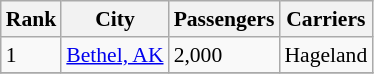<table class="wikitable" style="font-size: 90%" width= align=>
<tr>
<th>Rank</th>
<th>City</th>
<th>Passengers</th>
<th>Carriers</th>
</tr>
<tr>
<td>1</td>
<td> <a href='#'>Bethel, AK</a></td>
<td>2,000</td>
<td>Hageland</td>
</tr>
<tr>
</tr>
</table>
